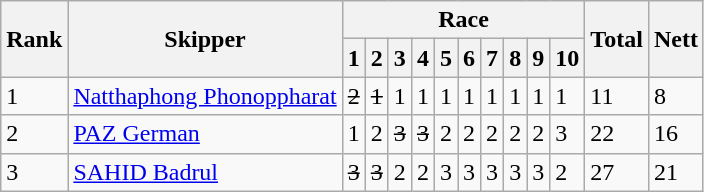<table class=wikitable>
<tr>
<th rowspan="2">Rank</th>
<th rowspan="2">Skipper</th>
<th colspan="10">Race</th>
<th rowspan="2">Total</th>
<th rowspan="2">Nett</th>
</tr>
<tr>
<th>1</th>
<th>2</th>
<th>3</th>
<th>4</th>
<th>5</th>
<th>6</th>
<th>7</th>
<th>8</th>
<th>9</th>
<th>10</th>
</tr>
<tr>
<td>1</td>
<td> <a href='#'>Natthaphong Phonoppharat</a></td>
<td><s>2</s></td>
<td><s>1</s></td>
<td>1</td>
<td>1</td>
<td>1</td>
<td>1</td>
<td>1</td>
<td>1</td>
<td>1</td>
<td>1</td>
<td>11</td>
<td>8</td>
</tr>
<tr>
<td>2</td>
<td> <a href='#'>PAZ German</a></td>
<td>1</td>
<td>2</td>
<td><s>3</s></td>
<td><s>3</s></td>
<td>2</td>
<td>2</td>
<td>2</td>
<td>2</td>
<td>2</td>
<td>3</td>
<td>22</td>
<td>16</td>
</tr>
<tr>
<td>3</td>
<td> <a href='#'>SAHID Badrul</a></td>
<td><s>3</s></td>
<td><s>3</s></td>
<td>2</td>
<td>2</td>
<td>3</td>
<td>3</td>
<td>3</td>
<td>3</td>
<td>3</td>
<td>2</td>
<td>27</td>
<td>21</td>
</tr>
</table>
